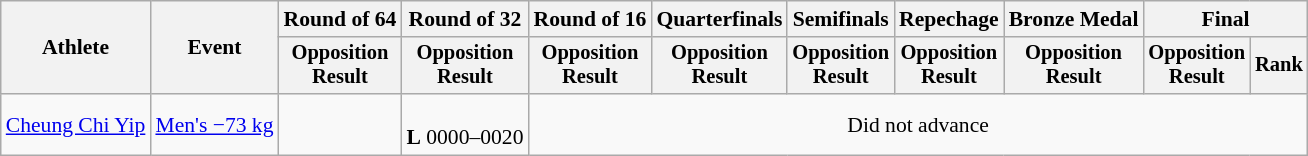<table class="wikitable" style="font-size:90%">
<tr>
<th rowspan=2>Athlete</th>
<th rowspan=2>Event</th>
<th>Round of 64</th>
<th>Round of 32</th>
<th>Round of 16</th>
<th>Quarterfinals</th>
<th>Semifinals</th>
<th>Repechage</th>
<th>Bronze Medal</th>
<th colspan=2>Final</th>
</tr>
<tr style="font-size:95%">
<th>Opposition<br>Result</th>
<th>Opposition<br>Result</th>
<th>Opposition<br>Result</th>
<th>Opposition<br>Result</th>
<th>Opposition<br>Result</th>
<th>Opposition<br>Result</th>
<th>Opposition<br>Result</th>
<th>Opposition<br>Result</th>
<th>Rank</th>
</tr>
<tr align=center>
<td align=left><a href='#'>Cheung Chi Yip</a></td>
<td align=left><a href='#'>Men's −73 kg</a></td>
<td></td>
<td><br><strong>L</strong> 0000–0020</td>
<td colspan=7>Did not advance</td>
</tr>
</table>
